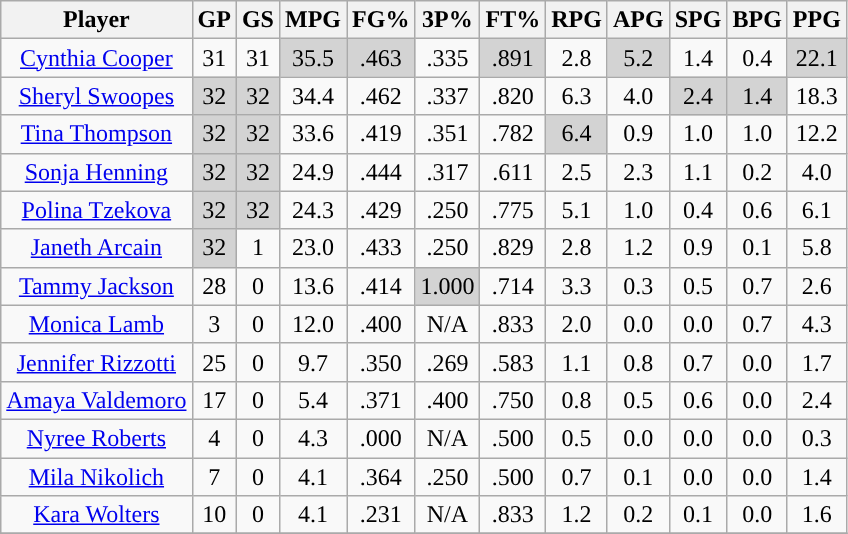<table class="wikitable sortable" style="text-align:center;">
<tr>
<th>Player</th>
<th>GP</th>
<th>GS</th>
<th>MPG</th>
<th>FG%</th>
<th>3P%</th>
<th>FT%</th>
<th>RPG</th>
<th>APG</th>
<th>SPG</th>
<th>BPG</th>
<th>PPG</th>
</tr>
<tr>
<td><a href='#'>Cynthia Cooper</a></td>
<td>31</td>
<td>31</td>
<td style="background:#D3D3D3;">35.5</td>
<td style="background:#D3D3D3;">.463</td>
<td>.335</td>
<td style="background:#D3D3D3;">.891</td>
<td>2.8</td>
<td style="background:#D3D3D3;">5.2</td>
<td>1.4</td>
<td>0.4</td>
<td style="background:#D3D3D3;">22.1</td>
</tr>
<tr>
<td><a href='#'>Sheryl Swoopes</a></td>
<td style="background:#D3D3D3;">32</td>
<td style="background:#D3D3D3;">32</td>
<td>34.4</td>
<td>.462</td>
<td>.337</td>
<td>.820</td>
<td>6.3</td>
<td>4.0</td>
<td style="background:#D3D3D3;">2.4</td>
<td style="background:#D3D3D3;">1.4</td>
<td>18.3</td>
</tr>
<tr>
<td><a href='#'>Tina Thompson</a></td>
<td style="background:#D3D3D3;">32</td>
<td style="background:#D3D3D3;">32</td>
<td>33.6</td>
<td>.419</td>
<td>.351</td>
<td>.782</td>
<td style="background:#D3D3D3;">6.4</td>
<td>0.9</td>
<td>1.0</td>
<td>1.0</td>
<td>12.2</td>
</tr>
<tr>
<td><a href='#'>Sonja Henning</a></td>
<td style="background:#D3D3D3;">32</td>
<td style="background:#D3D3D3;">32</td>
<td>24.9</td>
<td>.444</td>
<td>.317</td>
<td>.611</td>
<td>2.5</td>
<td>2.3</td>
<td>1.1</td>
<td>0.2</td>
<td>4.0</td>
</tr>
<tr>
<td><a href='#'>Polina Tzekova</a></td>
<td style="background:#D3D3D3;">32</td>
<td style="background:#D3D3D3;">32</td>
<td>24.3</td>
<td>.429</td>
<td>.250</td>
<td>.775</td>
<td>5.1</td>
<td>1.0</td>
<td>0.4</td>
<td>0.6</td>
<td>6.1</td>
</tr>
<tr>
<td><a href='#'>Janeth Arcain</a></td>
<td style="background:#D3D3D3;">32</td>
<td>1</td>
<td>23.0</td>
<td>.433</td>
<td>.250</td>
<td>.829</td>
<td>2.8</td>
<td>1.2</td>
<td>0.9</td>
<td>0.1</td>
<td>5.8</td>
</tr>
<tr>
<td><a href='#'>Tammy Jackson</a></td>
<td>28</td>
<td>0</td>
<td>13.6</td>
<td>.414</td>
<td style="background:#D3D3D3;">1.000</td>
<td>.714</td>
<td>3.3</td>
<td>0.3</td>
<td>0.5</td>
<td>0.7</td>
<td>2.6</td>
</tr>
<tr>
<td><a href='#'>Monica Lamb</a></td>
<td>3</td>
<td>0</td>
<td>12.0</td>
<td>.400</td>
<td>N/A</td>
<td>.833</td>
<td>2.0</td>
<td>0.0</td>
<td>0.0</td>
<td>0.7</td>
<td>4.3</td>
</tr>
<tr>
<td><a href='#'>Jennifer Rizzotti</a></td>
<td>25</td>
<td>0</td>
<td>9.7</td>
<td>.350</td>
<td>.269</td>
<td>.583</td>
<td>1.1</td>
<td>0.8</td>
<td>0.7</td>
<td>0.0</td>
<td>1.7</td>
</tr>
<tr>
<td><a href='#'>Amaya Valdemoro</a></td>
<td>17</td>
<td>0</td>
<td>5.4</td>
<td>.371</td>
<td>.400</td>
<td>.750</td>
<td>0.8</td>
<td>0.5</td>
<td>0.6</td>
<td>0.0</td>
<td>2.4</td>
</tr>
<tr>
<td><a href='#'>Nyree Roberts</a></td>
<td>4</td>
<td>0</td>
<td>4.3</td>
<td>.000</td>
<td>N/A</td>
<td>.500</td>
<td>0.5</td>
<td>0.0</td>
<td>0.0</td>
<td>0.0</td>
<td>0.3</td>
</tr>
<tr>
<td><a href='#'>Mila Nikolich</a></td>
<td>7</td>
<td>0</td>
<td>4.1</td>
<td>.364</td>
<td>.250</td>
<td>.500</td>
<td>0.7</td>
<td>0.1</td>
<td>0.0</td>
<td>0.0</td>
<td>1.4</td>
</tr>
<tr>
<td><a href='#'>Kara Wolters</a></td>
<td>10</td>
<td>0</td>
<td>4.1</td>
<td>.231</td>
<td>N/A</td>
<td>.833</td>
<td>1.2</td>
<td>0.2</td>
<td>0.1</td>
<td>0.0</td>
<td>1.6</td>
</tr>
<tr>
</tr>
</table>
